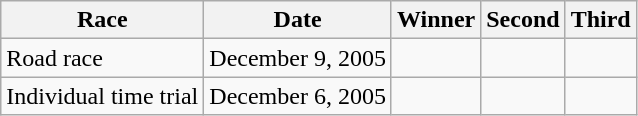<table class="wikitable">
<tr>
<th>Race</th>
<th>Date</th>
<th>Winner</th>
<th>Second</th>
<th>Third</th>
</tr>
<tr>
<td>Road race</td>
<td>December 9, 2005</td>
<td></td>
<td></td>
<td></td>
</tr>
<tr>
<td>Individual time trial</td>
<td>December 6, 2005</td>
<td></td>
<td></td>
<td></td>
</tr>
</table>
